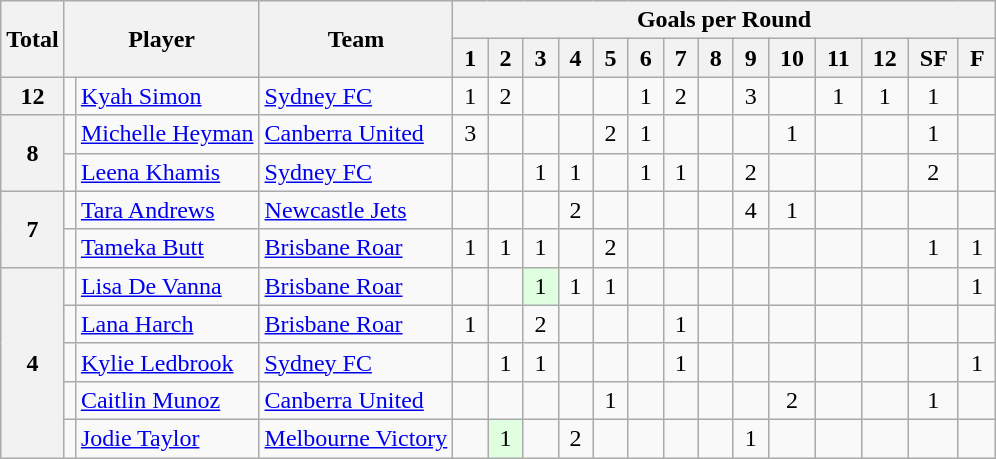<table class="wikitable" style="text-align:center">
<tr>
<th rowspan="2">Total</th>
<th rowspan="2" colspan="2">Player</th>
<th rowspan="2">Team</th>
<th colspan="27">Goals per Round</th>
</tr>
<tr>
<th> 1 </th>
<th> 2 </th>
<th> 3 </th>
<th> 4 </th>
<th> 5 </th>
<th> 6 </th>
<th> 7 </th>
<th> 8 </th>
<th> 9 </th>
<th> 10 </th>
<th> 11 </th>
<th> 12 </th>
<th> SF </th>
<th> F </th>
</tr>
<tr>
<th>12</th>
<td></td>
<td style="text-align:left;"><a href='#'>Kyah Simon</a></td>
<td style="text-align:left;"><a href='#'>Sydney FC</a></td>
<td>1</td>
<td>2</td>
<td></td>
<td></td>
<td></td>
<td>1</td>
<td>2</td>
<td></td>
<td>3</td>
<td></td>
<td>1</td>
<td>1</td>
<td>1</td>
<td></td>
</tr>
<tr>
<th rowspan=2>8</th>
<td></td>
<td style="text-align:left;"><a href='#'>Michelle Heyman</a></td>
<td style="text-align:left;"><a href='#'>Canberra United</a></td>
<td>3</td>
<td></td>
<td></td>
<td></td>
<td>2</td>
<td>1</td>
<td></td>
<td></td>
<td></td>
<td>1</td>
<td></td>
<td></td>
<td>1</td>
<td></td>
</tr>
<tr>
<td></td>
<td style="text-align:left;"><a href='#'>Leena Khamis</a></td>
<td style="text-align:left;"><a href='#'>Sydney FC</a></td>
<td></td>
<td></td>
<td>1</td>
<td>1</td>
<td></td>
<td>1</td>
<td>1</td>
<td></td>
<td>2</td>
<td></td>
<td></td>
<td></td>
<td>2</td>
<td></td>
</tr>
<tr>
<th rowspan=2>7</th>
<td></td>
<td style="text-align:left;"><a href='#'>Tara Andrews</a></td>
<td style="text-align:left;"><a href='#'>Newcastle Jets</a></td>
<td></td>
<td></td>
<td></td>
<td>2</td>
<td></td>
<td></td>
<td></td>
<td></td>
<td>4</td>
<td>1</td>
<td></td>
<td></td>
<td></td>
<td></td>
</tr>
<tr>
<td></td>
<td style="text-align:left;"><a href='#'>Tameka Butt</a></td>
<td style="text-align:left;"><a href='#'>Brisbane Roar</a></td>
<td>1</td>
<td>1</td>
<td>1</td>
<td></td>
<td>2</td>
<td></td>
<td></td>
<td></td>
<td></td>
<td></td>
<td></td>
<td></td>
<td>1</td>
<td>1</td>
</tr>
<tr>
<th rowspan=5>4</th>
<td></td>
<td style="text-align:left;"><a href='#'>Lisa De Vanna</a></td>
<td style="text-align:left;"><a href='#'>Brisbane Roar</a></td>
<td></td>
<td></td>
<td style="background:#e0ffe0;">1</td>
<td>1</td>
<td>1</td>
<td></td>
<td></td>
<td></td>
<td></td>
<td></td>
<td></td>
<td></td>
<td></td>
<td>1</td>
</tr>
<tr>
<td></td>
<td style="text-align:left;"><a href='#'>Lana Harch</a></td>
<td style="text-align:left;"><a href='#'>Brisbane Roar</a></td>
<td>1</td>
<td></td>
<td>2</td>
<td></td>
<td></td>
<td></td>
<td>1</td>
<td></td>
<td></td>
<td></td>
<td></td>
<td></td>
<td></td>
<td></td>
</tr>
<tr>
<td></td>
<td style="text-align:left;"><a href='#'>Kylie Ledbrook</a></td>
<td style="text-align:left;"><a href='#'>Sydney FC</a></td>
<td></td>
<td>1</td>
<td>1</td>
<td></td>
<td></td>
<td></td>
<td>1</td>
<td></td>
<td></td>
<td></td>
<td></td>
<td></td>
<td></td>
<td>1</td>
</tr>
<tr>
<td></td>
<td style="text-align:left;"><a href='#'>Caitlin Munoz</a></td>
<td style="text-align:left;"><a href='#'>Canberra United</a></td>
<td></td>
<td></td>
<td></td>
<td></td>
<td>1</td>
<td></td>
<td></td>
<td></td>
<td></td>
<td>2</td>
<td></td>
<td></td>
<td>1</td>
<td></td>
</tr>
<tr>
<td></td>
<td style="text-align:left;"><a href='#'>Jodie Taylor</a></td>
<td style="text-align:left;"><a href='#'>Melbourne Victory</a></td>
<td></td>
<td style="background:#e0ffe0;">1</td>
<td></td>
<td>2</td>
<td></td>
<td></td>
<td></td>
<td></td>
<td>1</td>
<td></td>
<td></td>
<td></td>
<td></td>
<td></td>
</tr>
</table>
